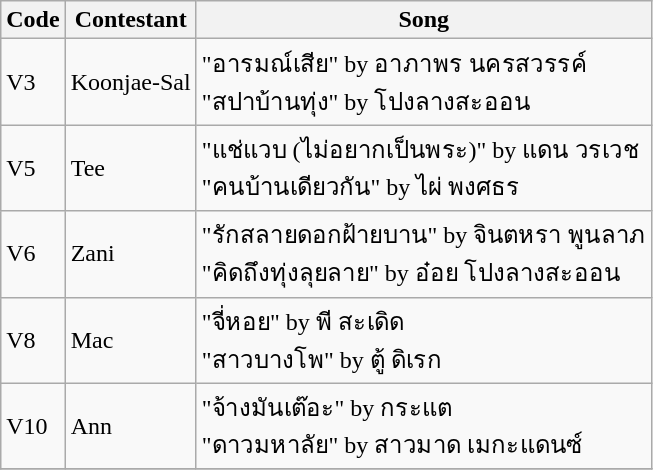<table class="wikitable">
<tr>
<th>Code</th>
<th>Contestant</th>
<th>Song</th>
</tr>
<tr>
<td>V3</td>
<td>Koonjae-Sal</td>
<td>"อารมณ์เสีย" by อาภาพร นครสวรรค์<br>"สปาบ้านทุ่ง" by โปงลางสะออน</td>
</tr>
<tr>
<td>V5</td>
<td>Tee</td>
<td>"แช่แวบ (ไม่อยากเป็นพระ)" by แดน วรเวช<br>"คนบ้านเดียวกัน" by ไผ่ พงศธร</td>
</tr>
<tr>
<td>V6</td>
<td>Zani</td>
<td>"รักสลายดอกฝ้ายบาน" by จินตหรา พูนลาภ<br>"คิดถึงทุ่งลุยลาย" by อ๋อย โปงลางสะออน</td>
</tr>
<tr>
<td>V8</td>
<td>Mac</td>
<td>"จี่หอย" by พี สะเดิด<br>"สาวบางโพ" by ตู้ ดิเรก</td>
</tr>
<tr>
<td>V10</td>
<td>Ann</td>
<td>"จ้างมันเต๊อะ" by กระแต<br>"ดาวมหาลัย" by สาวมาด เมกะแดนซ์</td>
</tr>
<tr>
</tr>
</table>
